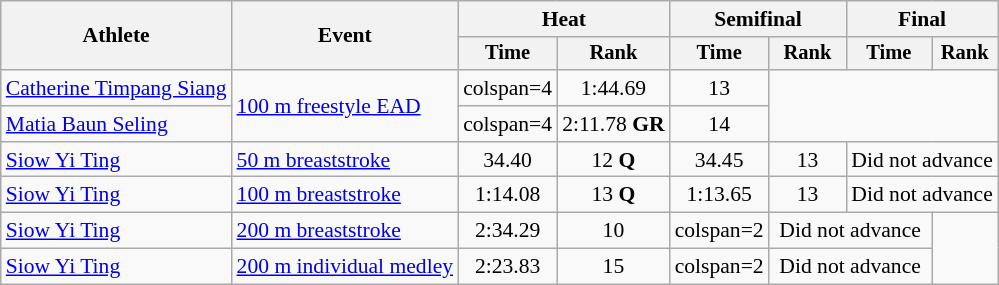<table class=wikitable style=font-size:90%>
<tr>
<th rowspan=2>Athlete</th>
<th rowspan=2>Event</th>
<th colspan=2>Heat</th>
<th colspan=2>Semifinal</th>
<th colspan=2>Final</th>
</tr>
<tr style=font-size:95%>
<th>Time</th>
<th>Rank</th>
<th>Time</th>
<th>Rank</th>
<th>Time</th>
<th>Rank</th>
</tr>
<tr align=center>
<td align=left><a href='#'>Catherine Timpang Siang</a></td>
<td align=left rowspan=2><a href='#'>100 m freestyle EAD</a></td>
<td>colspan=4 </td>
<td>1:44.69</td>
<td>13</td>
</tr>
<tr align=center>
<td align=left><a href='#'>Matia Baun Seling</a></td>
<td>colspan=4 </td>
<td>2:11.78 <strong>GR</strong></td>
<td>14</td>
</tr>
<tr align=center>
<td align=left><a href='#'>Siow Yi Ting</a></td>
<td align=left><a href='#'>50 m breaststroke</a></td>
<td>34.40</td>
<td>12 <strong>Q</strong></td>
<td>34.45</td>
<td>13</td>
<td colspan=2>Did not advance</td>
</tr>
<tr align=center>
<td align=left><a href='#'>Siow Yi Ting</a></td>
<td align=left><a href='#'>100 m breaststroke</a></td>
<td>1:14.08</td>
<td>13 <strong>Q</strong></td>
<td>1:13.65</td>
<td>13</td>
<td colspan=2>Did not advance</td>
</tr>
<tr align=center>
<td align=left><a href='#'>Siow Yi Ting</a></td>
<td align=left><a href='#'>200 m breaststroke</a></td>
<td>2:34.29</td>
<td>10</td>
<td>colspan=2 </td>
<td colspan=2>Did not advance</td>
</tr>
<tr align=center>
<td align=left><a href='#'>Siow Yi Ting</a></td>
<td align=left><a href='#'>200 m individual medley</a></td>
<td>2:23.83</td>
<td>15</td>
<td>colspan=2 </td>
<td colspan=2>Did not advance</td>
</tr>
</table>
